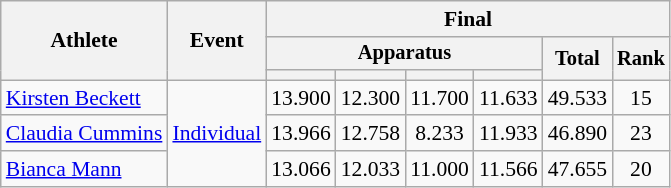<table class="wikitable" style="font-size:90%">
<tr>
<th rowspan=3>Athlete</th>
<th rowspan=3>Event</th>
<th colspan=6>Final</th>
</tr>
<tr style="font-size:95%">
<th colspan=4>Apparatus</th>
<th rowspan=2>Total</th>
<th rowspan=2>Rank</th>
</tr>
<tr style="font-size:95%">
<th></th>
<th></th>
<th></th>
<th></th>
</tr>
<tr align=center>
<td align=left><a href='#'>Kirsten Beckett</a></td>
<td align=left rowspan=3><a href='#'>Individual</a></td>
<td>13.900</td>
<td>12.300</td>
<td>11.700</td>
<td>11.633</td>
<td>49.533</td>
<td>15</td>
</tr>
<tr align=center>
<td align=left><a href='#'>Claudia Cummins</a></td>
<td>13.966</td>
<td>12.758</td>
<td>8.233</td>
<td>11.933</td>
<td>46.890</td>
<td>23</td>
</tr>
<tr align=center>
<td align=left><a href='#'>Bianca Mann</a></td>
<td>13.066</td>
<td>12.033</td>
<td>11.000</td>
<td>11.566</td>
<td>47.655</td>
<td>20</td>
</tr>
</table>
